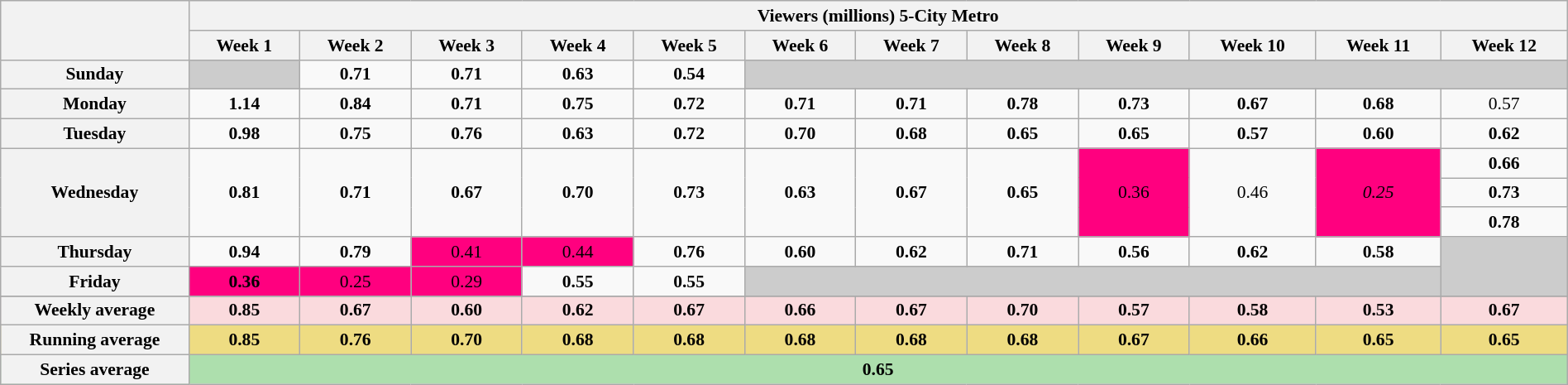<table class="wikitable" style="font-size:90%; text-align:center; width: 100%; margin-left: auto; margin-right: auto;">
<tr>
<th scope="col" rowspan="2" style="width:12%;"></th>
<th scope=col colspan=12>Viewers (millions) 5-City Metro</th>
</tr>
<tr>
<th>Week 1</th>
<th>Week 2</th>
<th>Week 3</th>
<th>Week 4</th>
<th>Week 5</th>
<th>Week 6</th>
<th>Week 7</th>
<th>Week 8</th>
<th>Week 9</th>
<th>Week 10</th>
<th>Week 11</th>
<th>Week 12</th>
</tr>
<tr>
<th>Sunday</th>
<td style="background:#CCCCCC;"></td>
<td><strong>0.71</strong></td>
<td><strong>0.71</strong></td>
<td><strong>0.63</strong></td>
<td><strong>0.54</strong></td>
<td style="background:#CCCCCC;" colspan=7></td>
</tr>
<tr>
<th>Monday</th>
<td><strong>1.14</strong></td>
<td><strong>0.84</strong></td>
<td><strong>0.71</strong></td>
<td><strong>0.75</strong></td>
<td><strong>0.72</strong></td>
<td><strong>0.71</strong></td>
<td><strong>0.71</strong></td>
<td><strong>0.78</strong></td>
<td><strong>0.73</strong></td>
<td><strong>0.67</strong></td>
<td><strong>0.68</strong></td>
<td>0.57</td>
</tr>
<tr>
<th>Tuesday</th>
<td><strong>0.98</strong></td>
<td><strong>0.75</strong></td>
<td><strong>0.76</strong></td>
<td><strong>0.63</strong></td>
<td><strong>0.72</strong></td>
<td><strong>0.70</strong></td>
<td><strong>0.68</strong></td>
<td><strong>0.65</strong></td>
<td><strong>0.65</strong></td>
<td><strong>0.57</strong></td>
<td><strong>0.60</strong></td>
<td><strong>0.62</strong></td>
</tr>
<tr>
<th rowspan=3>Wednesday</th>
<td rowspan=3><strong>0.81</strong></td>
<td rowspan=3><strong>0.71</strong></td>
<td rowspan=3><strong>0.67</strong></td>
<td rowspan=3><strong>0.70</strong></td>
<td rowspan=3><strong>0.73</strong></td>
<td rowspan=3><strong>0.63</strong></td>
<td rowspan=3><strong>0.67</strong></td>
<td rowspan=3><strong>0.65</strong></td>
<td style="background:#FF007F;" rowspan=3>0.36</td>
<td rowspan=3>0.46</td>
<td style="background:#FF007F;" rowspan=3><em>0.25</em></td>
<td><strong>0.66</strong></td>
</tr>
<tr>
<td><strong>0.73</strong></td>
</tr>
<tr>
<td><strong>0.78</strong></td>
</tr>
<tr>
<th>Thursday</th>
<td><strong>0.94</strong></td>
<td><strong>0.79</strong></td>
<td style="background:#FF007F;">0.41</td>
<td style="background:#FF007F;">0.44</td>
<td><strong>0.76</strong></td>
<td><strong>0.60</strong></td>
<td><strong>0.62</strong></td>
<td><strong>0.71</strong></td>
<td><strong>0.56</strong></td>
<td><strong>0.62</strong></td>
<td><strong>0.58</strong></td>
<td style="background:#CCCCCC;" rowspan=2></td>
</tr>
<tr>
<th>Friday</th>
<td style="background:#FF007F;"><strong>0.36</strong></td>
<td style="background:#FF007F;">0.25</td>
<td style="background:#FF007F;">0.29</td>
<td><strong>0.55</strong></td>
<td><strong>0.55</strong></td>
<td style="background:#CCCCCC;" colspan=7></td>
</tr>
<tr>
</tr>
<tr style="background:#FADADD;" |>
<th>Weekly average</th>
<td><strong>0.85</strong></td>
<td><strong>0.67</strong></td>
<td><strong>0.60</strong></td>
<td><strong>0.62</strong></td>
<td><strong>0.67</strong></td>
<td><strong>0.66</strong></td>
<td><strong>0.67</strong></td>
<td><strong>0.70</strong></td>
<td><strong>0.57</strong></td>
<td><strong>0.58</strong></td>
<td><strong>0.53</strong></td>
<td><strong>0.67</strong></td>
</tr>
<tr style="background:#EEDC82;" |>
<th>Running average</th>
<td><strong>0.85</strong></td>
<td><strong>0.76</strong></td>
<td><strong>0.70</strong></td>
<td><strong>0.68</strong></td>
<td><strong>0.68</strong></td>
<td><strong>0.68</strong></td>
<td><strong>0.68</strong></td>
<td><strong>0.68</strong></td>
<td><strong>0.67</strong></td>
<td><strong>0.66</strong></td>
<td><strong>0.65</strong></td>
<td><strong>0.65</strong></td>
</tr>
<tr style="background:#ADDFAD;" |>
<th>Series average</th>
<td colspan="12"><strong>0.65</strong></td>
</tr>
</table>
